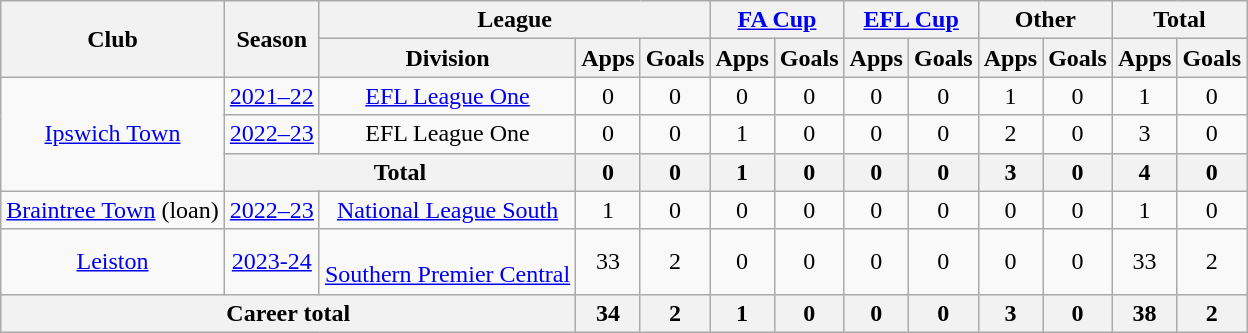<table class="wikitable" style="text-align: center;">
<tr>
<th rowspan="2">Club</th>
<th rowspan="2">Season</th>
<th colspan="3">League</th>
<th colspan="2"><a href='#'>FA Cup</a></th>
<th colspan="2"><a href='#'>EFL Cup</a></th>
<th colspan="2">Other</th>
<th colspan="2">Total</th>
</tr>
<tr>
<th>Division</th>
<th>Apps</th>
<th>Goals</th>
<th>Apps</th>
<th>Goals</th>
<th>Apps</th>
<th>Goals</th>
<th>Apps</th>
<th>Goals</th>
<th>Apps</th>
<th>Goals</th>
</tr>
<tr>
<td rowspan="3"><a href='#'>Ipswich Town</a></td>
<td><a href='#'>2021–22</a></td>
<td><a href='#'>EFL League One</a></td>
<td>0</td>
<td>0</td>
<td>0</td>
<td>0</td>
<td>0</td>
<td>0</td>
<td>1</td>
<td>0</td>
<td>1</td>
<td>0</td>
</tr>
<tr>
<td><a href='#'>2022–23</a></td>
<td>EFL League One</td>
<td>0</td>
<td>0</td>
<td>1</td>
<td>0</td>
<td>0</td>
<td>0</td>
<td>2</td>
<td>0</td>
<td>3</td>
<td>0</td>
</tr>
<tr>
<th colspan="2">Total</th>
<th>0</th>
<th>0</th>
<th>1</th>
<th>0</th>
<th>0</th>
<th>0</th>
<th>3</th>
<th>0</th>
<th>4</th>
<th>0</th>
</tr>
<tr>
<td><a href='#'>Braintree Town</a> (loan)</td>
<td><a href='#'>2022–23</a></td>
<td><a href='#'>National League South</a></td>
<td>1</td>
<td>0</td>
<td>0</td>
<td>0</td>
<td>0</td>
<td>0</td>
<td>0</td>
<td>0</td>
<td>1</td>
<td>0</td>
</tr>
<tr>
<td><a href='#'>Leiston</a></td>
<td><a href='#'>2023-24</a></td>
<td><br><a href='#'>Southern Premier Central</a></td>
<td>33</td>
<td>2</td>
<td>0</td>
<td>0</td>
<td>0</td>
<td>0</td>
<td>0</td>
<td>0</td>
<td>33</td>
<td>2</td>
</tr>
<tr>
<th colspan="3">Career total</th>
<th>34</th>
<th>2</th>
<th>1</th>
<th>0</th>
<th>0</th>
<th>0</th>
<th>3</th>
<th>0</th>
<th>38</th>
<th>2</th>
</tr>
</table>
